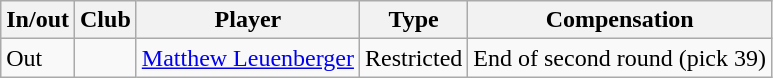<table class="wikitable plainrowheaders">
<tr>
<th scope="col"><strong>In/out</strong></th>
<th scope="col"><strong>Club</strong></th>
<th scope="col"><strong>Player</strong></th>
<th scope="col"><strong>Type</strong></th>
<th scope="col"><strong>Compensation</strong></th>
</tr>
<tr>
<td>Out</td>
<td></td>
<td><a href='#'>Matthew Leuenberger</a></td>
<td>Restricted</td>
<td>End of second round (pick 39)</td>
</tr>
</table>
